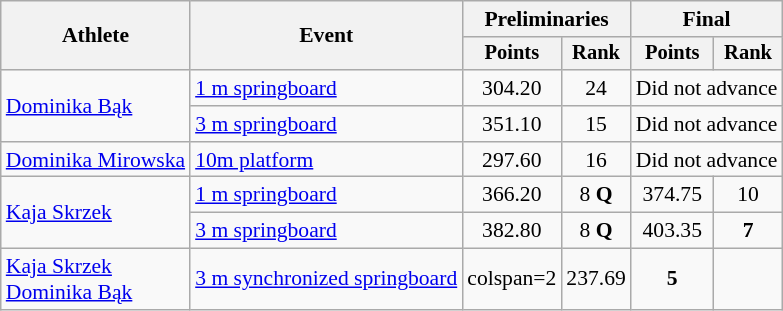<table class="wikitable" style="font-size:90%">
<tr>
<th rowspan="2">Athlete</th>
<th rowspan="2">Event</th>
<th colspan=2>Preliminaries</th>
<th colspan=2>Final</th>
</tr>
<tr style="font-size:95%">
<th>Points</th>
<th>Rank</th>
<th>Points</th>
<th>Rank</th>
</tr>
<tr align=center>
<td align=left rowspan=2><a href='#'>Dominika Bąk</a></td>
<td align=left><a href='#'>1 m springboard</a></td>
<td>304.20</td>
<td>24</td>
<td colspan=2>Did not advance</td>
</tr>
<tr align=center>
<td align=left><a href='#'>3 m springboard</a></td>
<td>351.10</td>
<td>15</td>
<td colspan=2>Did not advance</td>
</tr>
<tr align=center>
<td align=left><a href='#'>Dominika Mirowska</a></td>
<td align=left><a href='#'>10m platform</a></td>
<td>297.60</td>
<td>16</td>
<td colspan=2>Did not advance</td>
</tr>
<tr align=center>
<td align=left rowspan=2><a href='#'>Kaja Skrzek</a></td>
<td align=left><a href='#'>1 m springboard</a></td>
<td>366.20</td>
<td>8 <strong>Q</strong></td>
<td>374.75</td>
<td>10</td>
</tr>
<tr align=center>
<td align=left><a href='#'>3 m springboard</a></td>
<td>382.80</td>
<td>8 <strong>Q</strong></td>
<td>403.35</td>
<td><strong>7</strong></td>
</tr>
<tr align=center>
<td align=left rowspan=1><a href='#'>Kaja Skrzek</a><br><a href='#'>Dominika Bąk</a></td>
<td align=left><a href='#'>3 m synchronized springboard</a></td>
<td>colspan=2 </td>
<td>237.69</td>
<td><strong>5</strong></td>
</tr>
</table>
